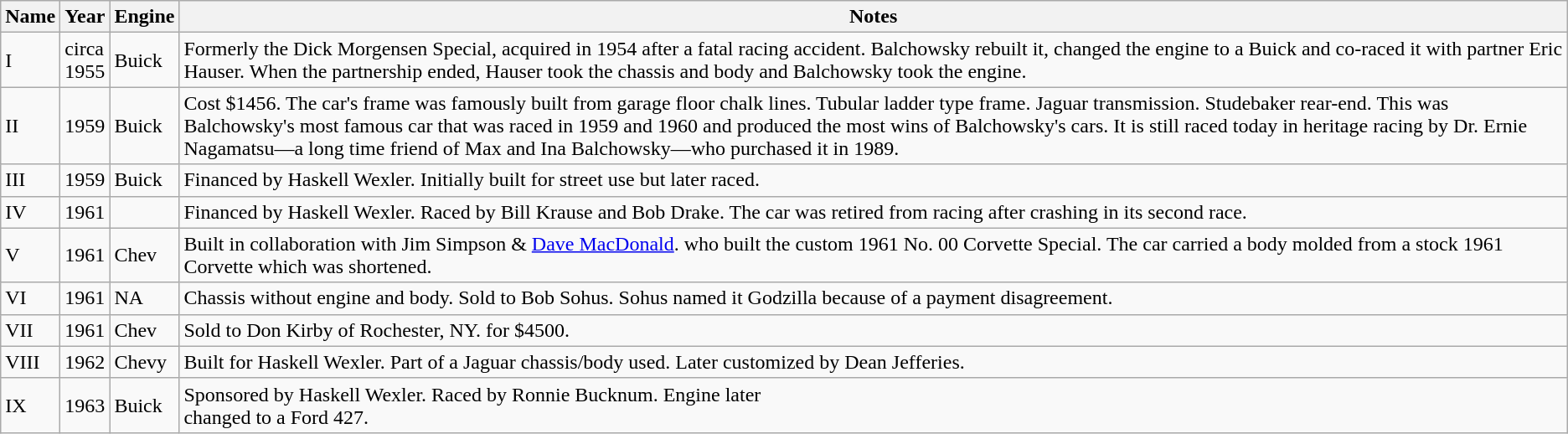<table class="wikitable">
<tr>
<th>Name</th>
<th>Year</th>
<th>Engine</th>
<th>Notes</th>
</tr>
<tr>
<td>I</td>
<td>circa<br>1955</td>
<td>Buick</td>
<td>Formerly the Dick Morgensen Special, acquired in 1954 after a fatal racing accident. Balchowsky rebuilt it, changed the engine to a Buick and co-raced it with partner Eric Hauser. When the partnership ended, Hauser took the chassis and body and Balchowsky took the engine.</td>
</tr>
<tr>
<td>II</td>
<td>1959</td>
<td>Buick</td>
<td>Cost $1456. The car's frame was famously built from garage floor chalk lines. Tubular ladder type frame. Jaguar transmission. Studebaker rear-end. This was Balchowsky's most famous car that was raced in 1959 and 1960 and produced the most wins of Balchowsky's cars. It is still raced today in heritage racing by Dr. Ernie Nagamatsu—a long time friend of Max and Ina Balchowsky—who purchased it in 1989.</td>
</tr>
<tr>
<td>III</td>
<td>1959</td>
<td>Buick</td>
<td>Financed by Haskell Wexler. Initially built for street use but later raced.</td>
</tr>
<tr>
<td>IV</td>
<td>1961</td>
<td></td>
<td>Financed by Haskell Wexler. Raced by Bill Krause and Bob Drake. The car was retired from racing after crashing in its second race.</td>
</tr>
<tr>
<td>V</td>
<td>1961</td>
<td>Chev</td>
<td>Built in collaboration with Jim Simpson & <a href='#'>Dave MacDonald</a>. who built the custom 1961 No. 00 Corvette Special. The car carried a body molded from a stock 1961 Corvette which was shortened.</td>
</tr>
<tr>
<td>VI</td>
<td>1961</td>
<td>NA</td>
<td>Chassis without engine and body. Sold to Bob Sohus. Sohus named it Godzilla because of a payment disagreement.</td>
</tr>
<tr>
<td>VII</td>
<td>1961</td>
<td>Chev</td>
<td>Sold to Don Kirby of Rochester, NY. for $4500.</td>
</tr>
<tr>
<td>VIII</td>
<td>1962</td>
<td>Chevy</td>
<td>Built for Haskell Wexler. Part of a Jaguar chassis/body used. Later customized by Dean Jefferies.</td>
</tr>
<tr>
<td>IX</td>
<td>1963</td>
<td>Buick</td>
<td>Sponsored by Haskell Wexler. Raced by Ronnie Bucknum. Engine later<br>changed to a Ford 427.</td>
</tr>
</table>
